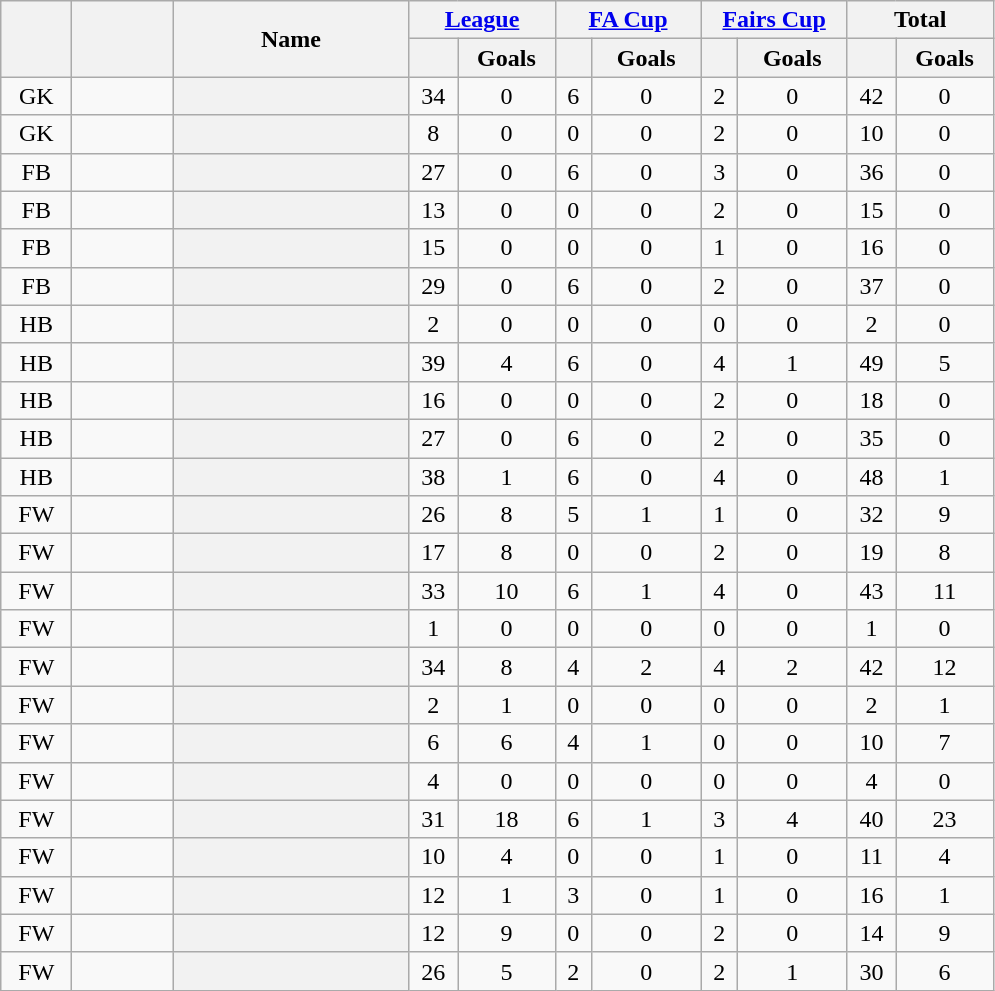<table class="wikitable sortable plainrowheaders" style="text-align:center;">
<tr>
<th rowspan="2" scope="col" width="40"></th>
<th rowspan="2" scope="col" width="60"></th>
<th rowspan="2" scope="col" width="150" scope=col>Name</th>
<th colspan="2" width="90"><a href='#'>League</a></th>
<th colspan="2" width="90"><a href='#'>FA Cup</a></th>
<th colspan="2" width="90"><a href='#'>Fairs Cup</a></th>
<th colspan="2" width="90">Total</th>
</tr>
<tr>
<th scope="col"></th>
<th scope="col">Goals</th>
<th scope="col"></th>
<th scope="col">Goals</th>
<th scope="col"></th>
<th scope="col">Goals</th>
<th scope="col"></th>
<th scope="col">Goals</th>
</tr>
<tr>
<td data-sort-value=1>GK</td>
<td></td>
<th scope="row"></th>
<td>34</td>
<td>0</td>
<td>6</td>
<td>0</td>
<td>2</td>
<td>0</td>
<td>42</td>
<td>0</td>
</tr>
<tr>
<td data-sort-value=1>GK</td>
<td></td>
<th scope="row"></th>
<td>8</td>
<td>0</td>
<td>0</td>
<td>0</td>
<td>2</td>
<td>0</td>
<td>10</td>
<td>0</td>
</tr>
<tr>
<td data-sort-value=2>FB</td>
<td></td>
<th scope="row"></th>
<td>27</td>
<td>0</td>
<td>6</td>
<td>0</td>
<td>3</td>
<td>0</td>
<td>36</td>
<td>0</td>
</tr>
<tr>
<td data-sort-value=2>FB</td>
<td></td>
<th scope="row"></th>
<td>13</td>
<td>0</td>
<td>0</td>
<td>0</td>
<td>2</td>
<td>0</td>
<td>15</td>
<td>0</td>
</tr>
<tr>
<td data-sort-value=2>FB</td>
<td></td>
<th scope="row"></th>
<td>15</td>
<td>0</td>
<td>0</td>
<td>0</td>
<td>1</td>
<td>0</td>
<td>16</td>
<td>0</td>
</tr>
<tr>
<td data-sort-value=2>FB</td>
<td></td>
<th scope="row"></th>
<td>29</td>
<td>0</td>
<td>6</td>
<td>0</td>
<td>2</td>
<td>0</td>
<td>37</td>
<td>0</td>
</tr>
<tr>
<td data-sort-value=3>HB</td>
<td></td>
<th scope="row"></th>
<td>2</td>
<td>0</td>
<td>0</td>
<td>0</td>
<td>0</td>
<td>0</td>
<td>2</td>
<td>0</td>
</tr>
<tr>
<td data-sort-value=3>HB</td>
<td></td>
<th scope="row"></th>
<td>39</td>
<td>4</td>
<td>6</td>
<td>0</td>
<td>4</td>
<td>1</td>
<td>49</td>
<td>5</td>
</tr>
<tr>
<td data-sort-value=3>HB</td>
<td></td>
<th scope="row"></th>
<td>16</td>
<td>0</td>
<td>0</td>
<td>0</td>
<td>2</td>
<td>0</td>
<td>18</td>
<td>0</td>
</tr>
<tr>
<td data-sort-value=3>HB</td>
<td></td>
<th scope="row"></th>
<td>27</td>
<td>0</td>
<td>6</td>
<td>0</td>
<td>2</td>
<td>0</td>
<td>35</td>
<td>0</td>
</tr>
<tr>
<td data-sort-value=3>HB</td>
<td></td>
<th scope="row"></th>
<td>38</td>
<td>1</td>
<td>6</td>
<td>0</td>
<td>4</td>
<td>0</td>
<td>48</td>
<td>1</td>
</tr>
<tr>
<td data-sort-value=4>FW</td>
<td></td>
<th scope="row"></th>
<td>26</td>
<td>8</td>
<td>5</td>
<td>1</td>
<td>1</td>
<td>0</td>
<td>32</td>
<td>9</td>
</tr>
<tr>
<td data-sort-value=4>FW</td>
<td></td>
<th scope="row"> </th>
<td>17</td>
<td>8</td>
<td>0</td>
<td>0</td>
<td>2</td>
<td>0</td>
<td>19</td>
<td>8</td>
</tr>
<tr>
<td data-sort-value=4>FW</td>
<td></td>
<th scope="row"></th>
<td>33</td>
<td>10</td>
<td>6</td>
<td>1</td>
<td>4</td>
<td>0</td>
<td>43</td>
<td>11</td>
</tr>
<tr>
<td data-sort-value=4>FW</td>
<td></td>
<th scope="row"></th>
<td>1</td>
<td>0</td>
<td>0</td>
<td>0</td>
<td>0</td>
<td>0</td>
<td>1</td>
<td>0</td>
</tr>
<tr>
<td data-sort-value=4>FW</td>
<td></td>
<th scope="row"></th>
<td>34</td>
<td>8</td>
<td>4</td>
<td>2</td>
<td>4</td>
<td>2</td>
<td>42</td>
<td>12</td>
</tr>
<tr>
<td data-sort-value=4>FW</td>
<td></td>
<th scope="row"> </th>
<td>2</td>
<td>1</td>
<td>0</td>
<td>0</td>
<td>0</td>
<td>0</td>
<td>2</td>
<td>1</td>
</tr>
<tr>
<td data-sort-value=4>FW</td>
<td></td>
<th scope="row"> </th>
<td>6</td>
<td>6</td>
<td>4</td>
<td>1</td>
<td>0</td>
<td>0</td>
<td>10</td>
<td>7</td>
</tr>
<tr>
<td data-sort-value=4>FW</td>
<td></td>
<th scope="row"></th>
<td>4</td>
<td>0</td>
<td>0</td>
<td>0</td>
<td>0</td>
<td>0</td>
<td>4</td>
<td>0</td>
</tr>
<tr>
<td data-sort-value=4>FW</td>
<td></td>
<th scope="row"></th>
<td>31</td>
<td>18</td>
<td>6</td>
<td>1</td>
<td>3</td>
<td>4</td>
<td>40</td>
<td>23</td>
</tr>
<tr>
<td data-sort-value=4>FW</td>
<td></td>
<th scope="row"></th>
<td>10</td>
<td>4</td>
<td>0</td>
<td>0</td>
<td>1</td>
<td>0</td>
<td>11</td>
<td>4</td>
</tr>
<tr>
<td data-sort-value=4>FW</td>
<td></td>
<th scope="row"></th>
<td>12</td>
<td>1</td>
<td>3</td>
<td>0</td>
<td>1</td>
<td>0</td>
<td>16</td>
<td>1</td>
</tr>
<tr>
<td data-sort-value=4>FW</td>
<td></td>
<th scope="row"></th>
<td>12</td>
<td>9</td>
<td>0</td>
<td>0</td>
<td>2</td>
<td>0</td>
<td>14</td>
<td>9</td>
</tr>
<tr>
<td data-sort-value=4>FW</td>
<td></td>
<th scope="row"></th>
<td>26</td>
<td>5</td>
<td>2</td>
<td>0</td>
<td>2</td>
<td>1</td>
<td>30</td>
<td>6</td>
</tr>
</table>
